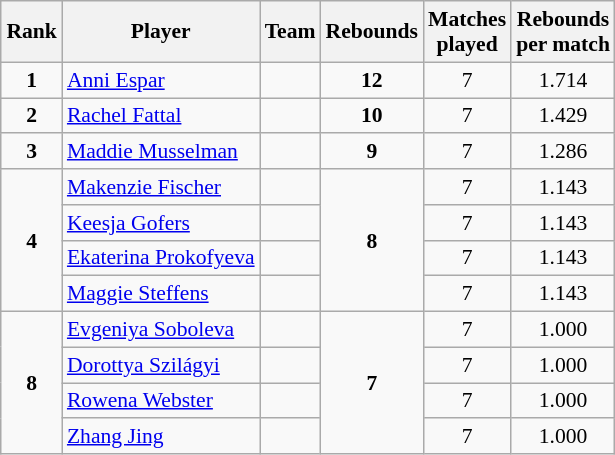<table class="wikitable sortable" style="text-align: center; font-size: 90%; margin-left: 1em;">
<tr>
<th>Rank</th>
<th>Player</th>
<th>Team</th>
<th>Rebounds</th>
<th>Matches<br>played</th>
<th>Rebounds<br>per match</th>
</tr>
<tr>
<td><strong>1</strong></td>
<td style="text-align: left;" data-sort-value="Espar, Anni"><a href='#'>Anni Espar</a></td>
<td style="text-align: left;"></td>
<td><strong>12</strong></td>
<td>7</td>
<td>1.714</td>
</tr>
<tr>
<td><strong>2</strong></td>
<td style="text-align: left;" data-sort-value="Fattal, Rachel"><a href='#'>Rachel Fattal</a></td>
<td style="text-align: left;"></td>
<td><strong>10</strong></td>
<td>7</td>
<td>1.429</td>
</tr>
<tr>
<td><strong>3</strong></td>
<td style="text-align: left;" data-sort-value="Musselman, Maddie"><a href='#'>Maddie Musselman</a></td>
<td style="text-align: left;"></td>
<td><strong>9</strong></td>
<td>7</td>
<td>1.286</td>
</tr>
<tr>
<td rowspan="4"><strong>4</strong></td>
<td style="text-align: left;" data-sort-value="Fischer, Makenzie"><a href='#'>Makenzie Fischer</a></td>
<td style="text-align: left;"></td>
<td rowspan="4"><strong>8</strong></td>
<td>7</td>
<td>1.143</td>
</tr>
<tr>
<td style="text-align: left;" data-sort-value="Gofers, Keesja"><a href='#'>Keesja Gofers</a></td>
<td style="text-align: left;"></td>
<td>7</td>
<td>1.143</td>
</tr>
<tr>
<td style="text-align: left;" data-sort-value="Prokofyeva, Ekaterina"><a href='#'>Ekaterina Prokofyeva</a></td>
<td style="text-align: left;"></td>
<td>7</td>
<td>1.143</td>
</tr>
<tr>
<td style="text-align: left;" data-sort-value="Steffens, Maggie"><a href='#'>Maggie Steffens</a></td>
<td style="text-align: left;"></td>
<td>7</td>
<td>1.143</td>
</tr>
<tr>
<td rowspan="4"><strong>8</strong></td>
<td style="text-align: left;" data-sort-value="Soboleva, Evgeniya"><a href='#'>Evgeniya Soboleva</a></td>
<td style="text-align: left;"></td>
<td rowspan="4"><strong>7</strong></td>
<td>7</td>
<td>1.000</td>
</tr>
<tr>
<td style="text-align: left;" data-sort-value="Szilágyi, Dorottya"><a href='#'>Dorottya Szilágyi</a></td>
<td style="text-align: left;"></td>
<td>7</td>
<td>1.000</td>
</tr>
<tr>
<td style="text-align: left;" data-sort-value="Webster, Rowena"><a href='#'>Rowena Webster</a></td>
<td style="text-align: left;"></td>
<td>7</td>
<td>1.000</td>
</tr>
<tr>
<td style="text-align: left;" data-sort-value="Zhang, Jing"><a href='#'>Zhang Jing</a></td>
<td style="text-align: left;"></td>
<td>7</td>
<td>1.000</td>
</tr>
</table>
